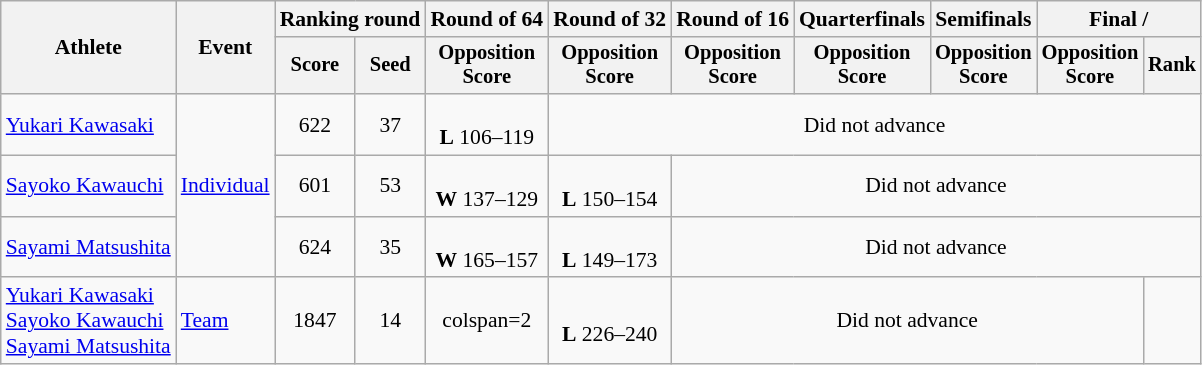<table class="wikitable" style="font-size:90%">
<tr>
<th rowspan="2">Athlete</th>
<th rowspan="2">Event</th>
<th colspan="2">Ranking round</th>
<th>Round of 64</th>
<th>Round of 32</th>
<th>Round of 16</th>
<th>Quarterfinals</th>
<th>Semifinals</th>
<th colspan="2">Final / </th>
</tr>
<tr style="font-size:95%">
<th>Score</th>
<th>Seed</th>
<th>Opposition<br>Score</th>
<th>Opposition<br>Score</th>
<th>Opposition<br>Score</th>
<th>Opposition<br>Score</th>
<th>Opposition<br>Score</th>
<th>Opposition<br>Score</th>
<th>Rank</th>
</tr>
<tr align=center>
<td align=left><a href='#'>Yukari Kawasaki</a></td>
<td align=left rowspan=3><a href='#'>Individual</a></td>
<td>622</td>
<td>37</td>
<td><br><strong>L</strong> 106–119</td>
<td colspan=6>Did not advance</td>
</tr>
<tr align=center>
<td align=left><a href='#'>Sayoko Kawauchi</a></td>
<td>601</td>
<td>53</td>
<td><br><strong>W</strong> 137–129</td>
<td><br><strong>L</strong> 150–154</td>
<td colspan=5>Did not advance</td>
</tr>
<tr align=center>
<td align=left><a href='#'>Sayami Matsushita</a></td>
<td>624</td>
<td>35</td>
<td><br><strong>W</strong> 165–157</td>
<td><br><strong>L</strong> 149–173</td>
<td colspan=5>Did not advance</td>
</tr>
<tr align=center>
<td align=left><a href='#'>Yukari Kawasaki</a><br><a href='#'>Sayoko Kawauchi</a><br><a href='#'>Sayami Matsushita</a></td>
<td align=left><a href='#'>Team</a></td>
<td>1847</td>
<td>14</td>
<td>colspan=2 </td>
<td><br><strong>L</strong> 226–240</td>
<td colspan=4>Did not advance</td>
</tr>
</table>
